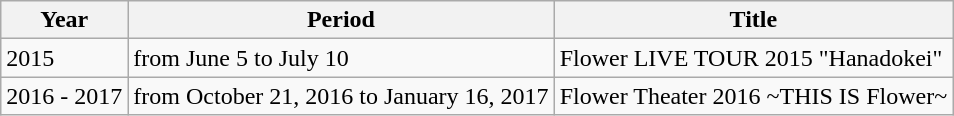<table class="wikitable">
<tr>
<th>Year</th>
<th>Period</th>
<th>Title</th>
</tr>
<tr>
<td>2015</td>
<td>from June 5 to July 10</td>
<td>Flower LIVE TOUR 2015 "Hanadokei"</td>
</tr>
<tr>
<td>2016 - 2017</td>
<td>from October 21, 2016 to January 16, 2017</td>
<td>Flower Theater 2016 ~THIS IS Flower~</td>
</tr>
</table>
